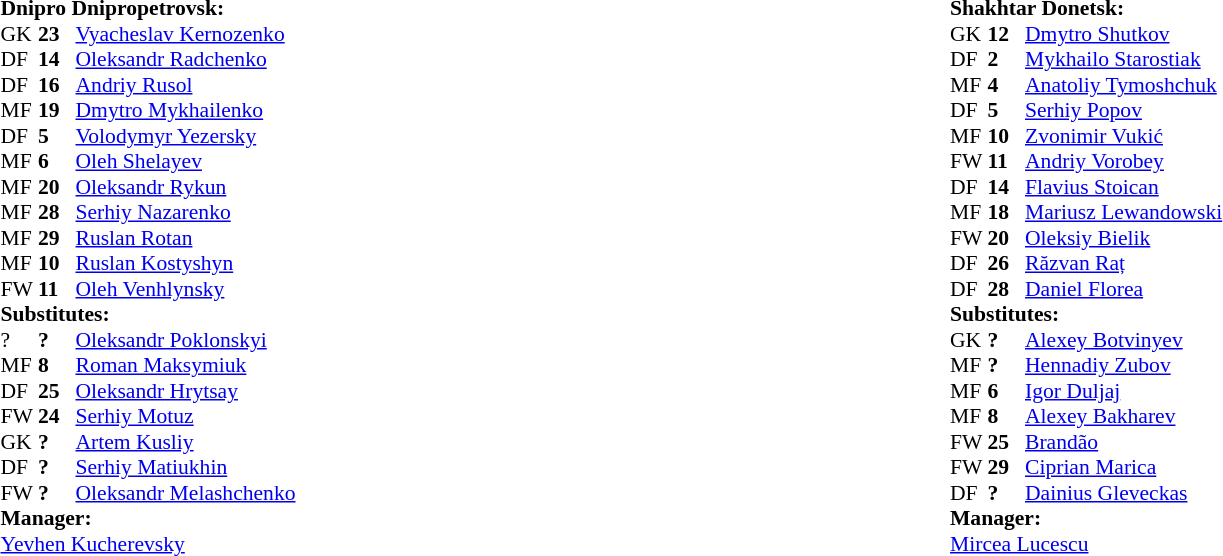<table style="width:100%;">
<tr>
<td style="vertical-align:top; width:50%;"><br><table cellspacing="0" cellpadding="0" style="font-size:90%; float:left;">
<tr>
<td colspan="4"><strong>Dnipro Dnipropetrovsk:</strong></td>
</tr>
<tr>
<th width="25"></th>
<th width="25"></th>
</tr>
<tr>
<td>GK</td>
<td><strong>23</strong></td>
<td> <a href='#'>Vyacheslav Kernozenko</a></td>
</tr>
<tr>
<td>DF</td>
<td><strong>14</strong></td>
<td> <a href='#'>Oleksandr Radchenko</a></td>
<td></td>
</tr>
<tr>
<td>DF</td>
<td><strong>16</strong></td>
<td> <a href='#'>Andriy Rusol</a></td>
<td></td>
</tr>
<tr>
<td>MF</td>
<td><strong>19</strong></td>
<td> <a href='#'>Dmytro Mykhailenko</a></td>
<td></td>
</tr>
<tr>
<td>DF</td>
<td><strong>5</strong></td>
<td> <a href='#'>Volodymyr Yezersky</a></td>
<td></td>
</tr>
<tr>
<td>MF</td>
<td><strong>6</strong></td>
<td> <a href='#'>Oleh Shelayev</a></td>
<td></td>
</tr>
<tr>
<td>MF</td>
<td><strong>20</strong></td>
<td> <a href='#'>Oleksandr Rykun</a></td>
<td></td>
</tr>
<tr>
<td>MF</td>
<td><strong>28</strong></td>
<td> <a href='#'>Serhiy Nazarenko</a></td>
<td></td>
</tr>
<tr>
<td>MF</td>
<td><strong>29</strong></td>
<td> <a href='#'>Ruslan Rotan</a></td>
<td></td>
</tr>
<tr>
<td>MF</td>
<td><strong>10</strong></td>
<td> <a href='#'>Ruslan Kostyshyn</a></td>
<td></td>
</tr>
<tr>
<td>FW</td>
<td><strong>11</strong></td>
<td> <a href='#'>Oleh Venhlynsky</a></td>
<td></td>
</tr>
<tr>
<td colspan=4><strong>Substitutes:</strong></td>
</tr>
<tr>
<td>?</td>
<td><strong>?</strong></td>
<td> <a href='#'>Oleksandr Poklonskyi</a></td>
</tr>
<tr>
<td>MF</td>
<td><strong>8</strong></td>
<td> <a href='#'>Roman Maksymiuk</a></td>
<td></td>
</tr>
<tr>
<td>DF</td>
<td><strong>25</strong></td>
<td> <a href='#'>Oleksandr Hrytsay</a></td>
<td></td>
</tr>
<tr>
<td>FW</td>
<td><strong>24</strong></td>
<td> <a href='#'>Serhiy Motuz</a></td>
<td></td>
</tr>
<tr>
<td>GK</td>
<td><strong>?</strong></td>
<td> <a href='#'>Artem Kusliy</a></td>
</tr>
<tr>
<td>DF</td>
<td><strong>?</strong></td>
<td> <a href='#'>Serhiy Matiukhin</a></td>
<td></td>
</tr>
<tr>
<td>FW</td>
<td><strong>?</strong></td>
<td> <a href='#'>Oleksandr Melashchenko</a></td>
</tr>
<tr>
<td colspan=4><strong>Manager:</strong></td>
</tr>
<tr>
<td colspan="4"> <a href='#'>Yevhen Kucherevsky</a></td>
</tr>
</table>
</td>
<td valign="top"></td>
<td style="vertical-align:top; width:50%;"><br><table cellspacing="0" cellpadding="0" style="font-size:90%; float:left;">
<tr>
<td colspan="4"><strong>Shakhtar Donetsk:</strong></td>
</tr>
<tr>
<th width="25"></th>
<th width="25"></th>
</tr>
<tr>
<td>GK</td>
<td><strong>12</strong></td>
<td> <a href='#'>Dmytro Shutkov</a></td>
</tr>
<tr>
<td>DF</td>
<td><strong>2</strong></td>
<td> <a href='#'>Mykhailo Starostiak</a></td>
<td></td>
</tr>
<tr>
<td>MF</td>
<td><strong>4</strong></td>
<td> <a href='#'>Anatoliy Tymoshchuk</a></td>
<td></td>
</tr>
<tr>
<td>DF</td>
<td><strong>5</strong></td>
<td> <a href='#'>Serhiy Popov</a></td>
<td></td>
</tr>
<tr>
<td>MF</td>
<td><strong>10</strong></td>
<td> <a href='#'>Zvonimir Vukić</a></td>
<td></td>
<td></td>
</tr>
<tr>
<td>FW</td>
<td><strong>11</strong></td>
<td> <a href='#'>Andriy Vorobey</a></td>
<td></td>
</tr>
<tr>
<td>DF</td>
<td><strong>14</strong></td>
<td> <a href='#'>Flavius Stoican</a></td>
<td></td>
</tr>
<tr>
<td>MF</td>
<td><strong>18</strong></td>
<td> <a href='#'>Mariusz Lewandowski</a></td>
<td></td>
</tr>
<tr>
<td>FW</td>
<td><strong>20</strong></td>
<td> <a href='#'>Oleksiy Bielik</a></td>
<td></td>
<td></td>
</tr>
<tr>
<td>DF</td>
<td><strong>26</strong></td>
<td> <a href='#'>Răzvan Raț</a></td>
<td></td>
</tr>
<tr>
<td>DF</td>
<td><strong>28</strong></td>
<td> <a href='#'>Daniel Florea</a></td>
<td></td>
</tr>
<tr>
<td colspan=4><strong>Substitutes:</strong></td>
</tr>
<tr>
<td>GK</td>
<td><strong>?</strong></td>
<td> <a href='#'>Alexey Botvinyev</a></td>
</tr>
<tr>
<td>MF</td>
<td><strong>?</strong></td>
<td> <a href='#'>Hennadiy Zubov</a></td>
<td></td>
</tr>
<tr>
<td>MF</td>
<td><strong>6</strong></td>
<td> <a href='#'>Igor Duljaj</a></td>
<td></td>
</tr>
<tr>
<td>MF</td>
<td><strong>8</strong></td>
<td> <a href='#'>Alexey Bakharev</a></td>
<td></td>
<td></td>
</tr>
<tr>
<td>FW</td>
<td><strong>25</strong></td>
<td> <a href='#'>Brandão</a></td>
<td></td>
</tr>
<tr>
<td>FW</td>
<td><strong>29</strong></td>
<td> <a href='#'>Ciprian Marica</a></td>
<td></td>
</tr>
<tr>
<td>DF</td>
<td><strong>?</strong></td>
<td> <a href='#'>Dainius Gleveckas</a></td>
</tr>
<tr>
<td colspan=4><strong>Manager:</strong></td>
</tr>
<tr>
<td colspan="4"> <a href='#'>Mircea Lucescu</a></td>
</tr>
</table>
</td>
</tr>
</table>
